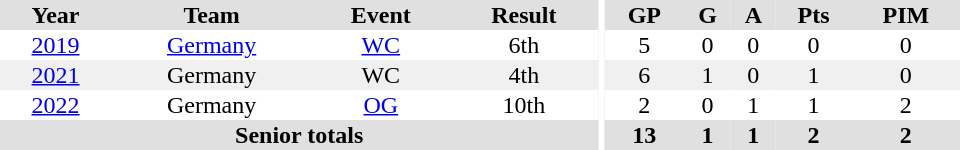<table border="0" cellpadding="1" cellspacing="0" ID="Table3" style="text-align:center; width:40em">
<tr ALIGN="center" bgcolor="#e0e0e0">
<th>Year</th>
<th>Team</th>
<th>Event</th>
<th>Result</th>
<th rowspan="99" bgcolor="#ffffff"></th>
<th>GP</th>
<th>G</th>
<th>A</th>
<th>Pts</th>
<th>PIM</th>
</tr>
<tr>
<td><a href='#'>2019</a></td>
<td><a href='#'>Germany</a></td>
<td><a href='#'>WC</a></td>
<td>6th</td>
<td>5</td>
<td>0</td>
<td>0</td>
<td>0</td>
<td>0</td>
</tr>
<tr bgcolor="#f0f0f0">
<td><a href='#'>2021</a></td>
<td>Germany</td>
<td>WC</td>
<td>4th</td>
<td>6</td>
<td>1</td>
<td>0</td>
<td>1</td>
<td>0</td>
</tr>
<tr>
<td><a href='#'>2022</a></td>
<td>Germany</td>
<td><a href='#'>OG</a></td>
<td>10th</td>
<td>2</td>
<td>0</td>
<td>1</td>
<td>1</td>
<td>2</td>
</tr>
<tr bgcolor="#e0e0e0">
<th colspan="4">Senior totals</th>
<th>13</th>
<th>1</th>
<th>1</th>
<th>2</th>
<th>2</th>
</tr>
</table>
